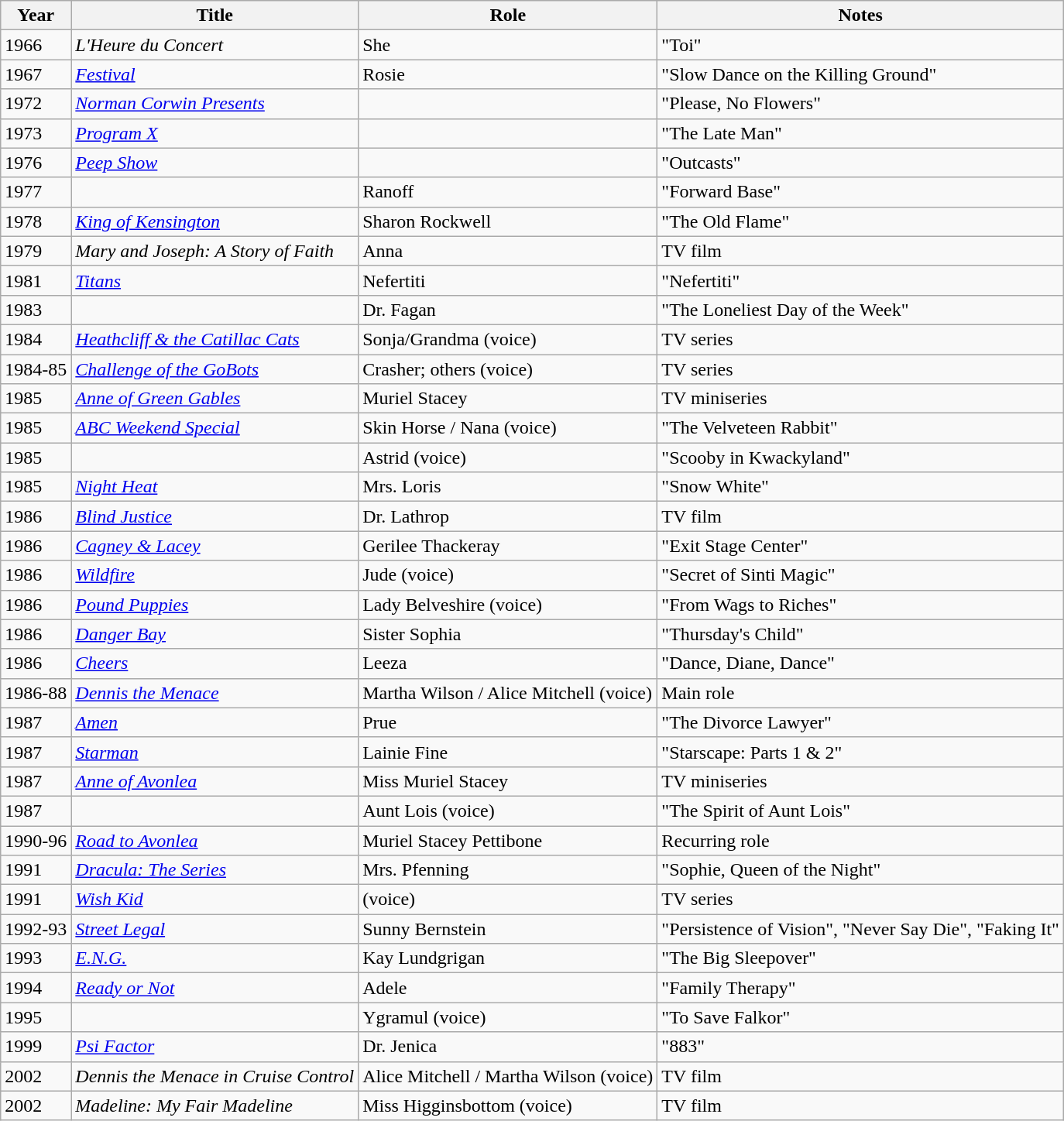<table class="wikitable sortable">
<tr>
<th>Year</th>
<th>Title</th>
<th>Role</th>
<th class="unsortable">Notes</th>
</tr>
<tr>
<td>1966</td>
<td><em>L'Heure du Concert</em></td>
<td>She</td>
<td>"Toi"</td>
</tr>
<tr>
<td>1967</td>
<td><em><a href='#'>Festival</a></em></td>
<td>Rosie</td>
<td>"Slow Dance on the Killing Ground"</td>
</tr>
<tr>
<td>1972</td>
<td><em><a href='#'>Norman Corwin Presents</a></em></td>
<td></td>
<td>"Please, No Flowers"</td>
</tr>
<tr>
<td>1973</td>
<td><em><a href='#'>Program X</a></em></td>
<td></td>
<td>"The Late Man"</td>
</tr>
<tr>
<td>1976</td>
<td><em><a href='#'>Peep Show</a></em></td>
<td></td>
<td>"Outcasts"</td>
</tr>
<tr>
<td>1977</td>
<td><em></em></td>
<td>Ranoff</td>
<td>"Forward Base"</td>
</tr>
<tr>
<td>1978</td>
<td><em><a href='#'>King of Kensington</a></em></td>
<td>Sharon Rockwell</td>
<td>"The Old Flame"</td>
</tr>
<tr>
<td>1979</td>
<td><em>Mary and Joseph: A Story of Faith</em></td>
<td>Anna</td>
<td>TV film</td>
</tr>
<tr>
<td>1981</td>
<td><em><a href='#'>Titans</a></em></td>
<td>Nefertiti</td>
<td>"Nefertiti"</td>
</tr>
<tr>
<td>1983</td>
<td><em></em></td>
<td>Dr. Fagan</td>
<td>"The Loneliest Day of the Week"</td>
</tr>
<tr>
<td>1984</td>
<td><em><a href='#'>Heathcliff & the Catillac Cats</a></em></td>
<td>Sonja/Grandma (voice)</td>
<td>TV series</td>
</tr>
<tr>
<td>1984-85</td>
<td><em><a href='#'>Challenge of the GoBots</a></em></td>
<td>Crasher; others (voice)</td>
<td>TV series</td>
</tr>
<tr>
<td>1985</td>
<td><em><a href='#'>Anne of Green Gables</a></em></td>
<td>Muriel Stacey</td>
<td>TV miniseries</td>
</tr>
<tr>
<td>1985</td>
<td><em><a href='#'>ABC Weekend Special</a></em></td>
<td>Skin Horse / Nana (voice)</td>
<td>"The Velveteen Rabbit"</td>
</tr>
<tr>
<td>1985</td>
<td><em></em></td>
<td>Astrid (voice)</td>
<td>"Scooby in Kwackyland"</td>
</tr>
<tr>
<td>1985</td>
<td><em><a href='#'>Night Heat</a></em></td>
<td>Mrs. Loris</td>
<td>"Snow White"</td>
</tr>
<tr>
<td>1986</td>
<td><em><a href='#'>Blind Justice</a></em></td>
<td>Dr. Lathrop</td>
<td>TV film</td>
</tr>
<tr>
<td>1986</td>
<td><em><a href='#'>Cagney & Lacey</a></em></td>
<td>Gerilee Thackeray</td>
<td>"Exit Stage Center"</td>
</tr>
<tr>
<td>1986</td>
<td><em><a href='#'>Wildfire</a></em></td>
<td>Jude (voice)</td>
<td>"Secret of Sinti Magic"</td>
</tr>
<tr>
<td>1986</td>
<td><em><a href='#'>Pound Puppies</a></em></td>
<td>Lady Belveshire (voice)</td>
<td>"From Wags to Riches"</td>
</tr>
<tr>
<td>1986</td>
<td><em><a href='#'>Danger Bay</a></em></td>
<td>Sister Sophia</td>
<td>"Thursday's Child"</td>
</tr>
<tr>
<td>1986</td>
<td><em><a href='#'>Cheers</a></em></td>
<td>Leeza</td>
<td>"Dance, Diane, Dance"</td>
</tr>
<tr>
<td>1986-88</td>
<td><em><a href='#'>Dennis the Menace</a></em></td>
<td>Martha Wilson / Alice Mitchell (voice)</td>
<td>Main role</td>
</tr>
<tr>
<td>1987</td>
<td><em><a href='#'>Amen</a></em></td>
<td>Prue</td>
<td>"The Divorce Lawyer"</td>
</tr>
<tr>
<td>1987</td>
<td><em><a href='#'>Starman</a></em></td>
<td>Lainie Fine</td>
<td>"Starscape: Parts 1 & 2"</td>
</tr>
<tr>
<td>1987</td>
<td><em><a href='#'>Anne of Avonlea</a></em></td>
<td>Miss Muriel Stacey</td>
<td>TV miniseries</td>
</tr>
<tr>
<td>1987</td>
<td><em></em></td>
<td>Aunt Lois (voice)</td>
<td>"The Spirit of Aunt Lois"</td>
</tr>
<tr>
<td>1990-96</td>
<td><em><a href='#'>Road to Avonlea</a></em></td>
<td>Muriel Stacey Pettibone</td>
<td>Recurring role</td>
</tr>
<tr>
<td>1991</td>
<td><em><a href='#'>Dracula: The Series</a></em></td>
<td>Mrs. Pfenning</td>
<td>"Sophie, Queen of the Night"</td>
</tr>
<tr>
<td>1991</td>
<td><em><a href='#'>Wish Kid</a></em></td>
<td>(voice)</td>
<td>TV series</td>
</tr>
<tr>
<td>1992-93</td>
<td><em><a href='#'>Street Legal</a></em></td>
<td>Sunny Bernstein</td>
<td>"Persistence of Vision", "Never Say Die", "Faking It"</td>
</tr>
<tr>
<td>1993</td>
<td><em><a href='#'>E.N.G.</a></em></td>
<td>Kay Lundgrigan</td>
<td>"The Big Sleepover"</td>
</tr>
<tr>
<td>1994</td>
<td><em><a href='#'>Ready or Not</a></em></td>
<td>Adele</td>
<td>"Family Therapy"</td>
</tr>
<tr>
<td>1995</td>
<td><em></em></td>
<td>Ygramul (voice)</td>
<td>"To Save Falkor"</td>
</tr>
<tr>
<td>1999</td>
<td><em><a href='#'>Psi Factor</a></em></td>
<td>Dr. Jenica</td>
<td>"883"</td>
</tr>
<tr>
<td>2002</td>
<td><em>Dennis the Menace in Cruise Control</em></td>
<td>Alice Mitchell / Martha Wilson (voice)</td>
<td>TV film</td>
</tr>
<tr>
<td>2002</td>
<td><em>Madeline: My Fair Madeline</em></td>
<td>Miss Higginsbottom (voice)</td>
<td>TV film</td>
</tr>
</table>
